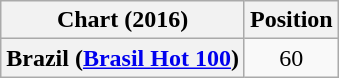<table class="wikitable plainrowheaders" style="text-align:center">
<tr>
<th scope="col">Chart (2016)</th>
<th scope="col">Position</th>
</tr>
<tr>
<th scope="row">Brazil (<a href='#'>Brasil Hot 100</a>)</th>
<td>60</td>
</tr>
</table>
